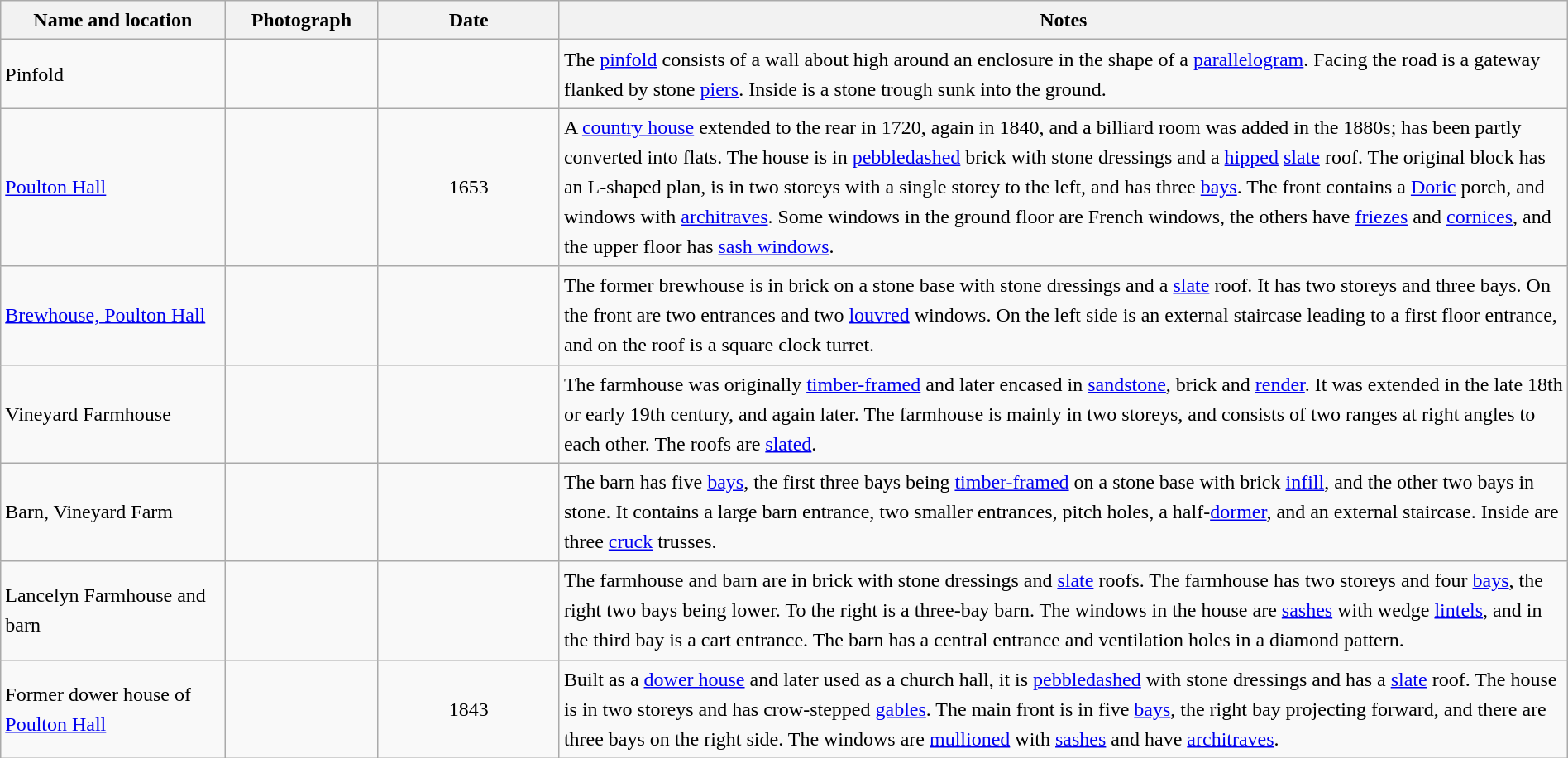<table class="wikitable sortable plainrowheaders" style="width:100%;border:0px;text-align:left;line-height:150%;">
<tr>
<th scope="col"  style="width:150px">Name and location</th>
<th scope="col"  style="width:100px" class="unsortable">Photograph</th>
<th scope="col"  style="width:120px">Date</th>
<th scope="col"  style="width:700px" class="unsortable">Notes</th>
</tr>
<tr>
<td>Pinfold<br><small></small></td>
<td></td>
<td align="center"></td>
<td>The <a href='#'>pinfold</a> consists of a wall about  high around an enclosure in the shape of a <a href='#'>parallelogram</a>.  Facing the road is a gateway flanked by stone <a href='#'>piers</a>.  Inside is a stone trough sunk into the ground.</td>
</tr>
<tr>
<td><a href='#'>Poulton Hall</a><br><small></small></td>
<td></td>
<td align="center">1653</td>
<td>A <a href='#'>country house</a> extended to the rear in 1720, again in 1840, and a billiard room was added in the 1880s; has been partly converted into flats.  The house is in <a href='#'>pebbledashed</a> brick with stone dressings and a <a href='#'>hipped</a> <a href='#'>slate</a> roof.  The original block has an L-shaped plan, is in two storeys with a single storey to the left, and has three <a href='#'>bays</a>. The front contains a <a href='#'>Doric</a> porch, and windows with <a href='#'>architraves</a>.  Some windows in the ground floor are French windows, the others have <a href='#'>friezes</a> and <a href='#'>cornices</a>, and the upper floor has <a href='#'>sash windows</a>.</td>
</tr>
<tr>
<td><a href='#'>Brewhouse, Poulton Hall</a><br><small></small></td>
<td></td>
<td align="center"></td>
<td>The former brewhouse is in brick on a stone base with stone dressings and a <a href='#'>slate</a> roof.  It has two storeys and three bays.  On the front are two entrances and two <a href='#'>louvred</a> windows.  On the left side is an external staircase leading to a first floor entrance, and on the roof is a square clock turret.</td>
</tr>
<tr>
<td>Vineyard Farmhouse<br><small></small></td>
<td></td>
<td align="center"></td>
<td>The farmhouse was originally <a href='#'>timber-framed</a> and later encased in <a href='#'>sandstone</a>, brick and <a href='#'>render</a>.  It was extended in the late 18th or early 19th century, and again later.  The farmhouse is mainly in two storeys, and consists of two ranges at right angles to each other.  The roofs are <a href='#'>slated</a>.</td>
</tr>
<tr>
<td>Barn, Vineyard Farm<br><small></small></td>
<td></td>
<td align="center"></td>
<td>The barn has five <a href='#'>bays</a>, the first three bays being <a href='#'>timber-framed</a> on a stone base with brick <a href='#'>infill</a>, and the other two bays in stone.  It contains a large barn entrance, two smaller entrances, pitch holes, a half-<a href='#'>dormer</a>, and an external staircase.  Inside are three <a href='#'>cruck</a> trusses.</td>
</tr>
<tr>
<td>Lancelyn Farmhouse and barn<br><small></small></td>
<td></td>
<td align="center"></td>
<td>The farmhouse and barn are in brick with stone dressings and <a href='#'>slate</a> roofs.  The farmhouse has two storeys and four <a href='#'>bays</a>, the right two bays being lower.  To the right is a three-bay barn.  The windows in the house are <a href='#'>sashes</a> with wedge <a href='#'>lintels</a>, and in the third bay is a cart entrance.  The barn has a central entrance and ventilation holes in a diamond pattern.</td>
</tr>
<tr>
<td>Former dower house of<br><a href='#'>Poulton Hall</a><br><small></small></td>
<td></td>
<td align="center">1843</td>
<td>Built as a <a href='#'>dower house</a> and later used as a church hall, it is <a href='#'>pebbledashed</a> with stone dressings and has a <a href='#'>slate</a> roof.  The house is in two storeys and has crow-stepped <a href='#'>gables</a>.  The main front is in five <a href='#'>bays</a>, the right bay projecting forward, and there are three bays on the right side.  The windows are <a href='#'>mullioned</a> with <a href='#'>sashes</a> and have <a href='#'>architraves</a>.</td>
</tr>
<tr>
</tr>
</table>
